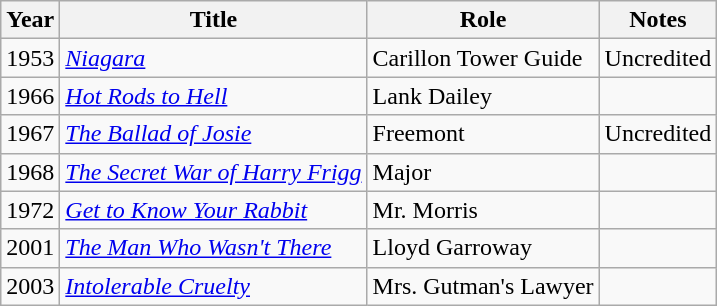<table class="wikitable sortable">
<tr>
<th>Year</th>
<th>Title</th>
<th>Role</th>
<th>Notes</th>
</tr>
<tr>
<td>1953</td>
<td><a href='#'><em>Niagara</em></a></td>
<td>Carillon Tower Guide</td>
<td>Uncredited</td>
</tr>
<tr>
<td>1966</td>
<td><em><a href='#'>Hot Rods to Hell</a></em></td>
<td>Lank Dailey</td>
<td></td>
</tr>
<tr>
<td>1967</td>
<td><em><a href='#'>The Ballad of Josie</a></em></td>
<td>Freemont</td>
<td>Uncredited</td>
</tr>
<tr>
<td>1968</td>
<td><em><a href='#'>The Secret War of Harry Frigg</a></em></td>
<td>Major</td>
<td></td>
</tr>
<tr>
<td>1972</td>
<td><em><a href='#'>Get to Know Your Rabbit</a></em></td>
<td>Mr. Morris</td>
<td></td>
</tr>
<tr>
<td>2001</td>
<td><a href='#'><em>The Man Who Wasn't There</em></a></td>
<td>Lloyd Garroway</td>
<td></td>
</tr>
<tr>
<td>2003</td>
<td><em><a href='#'>Intolerable Cruelty</a></em></td>
<td>Mrs. Gutman's Lawyer</td>
<td></td>
</tr>
</table>
